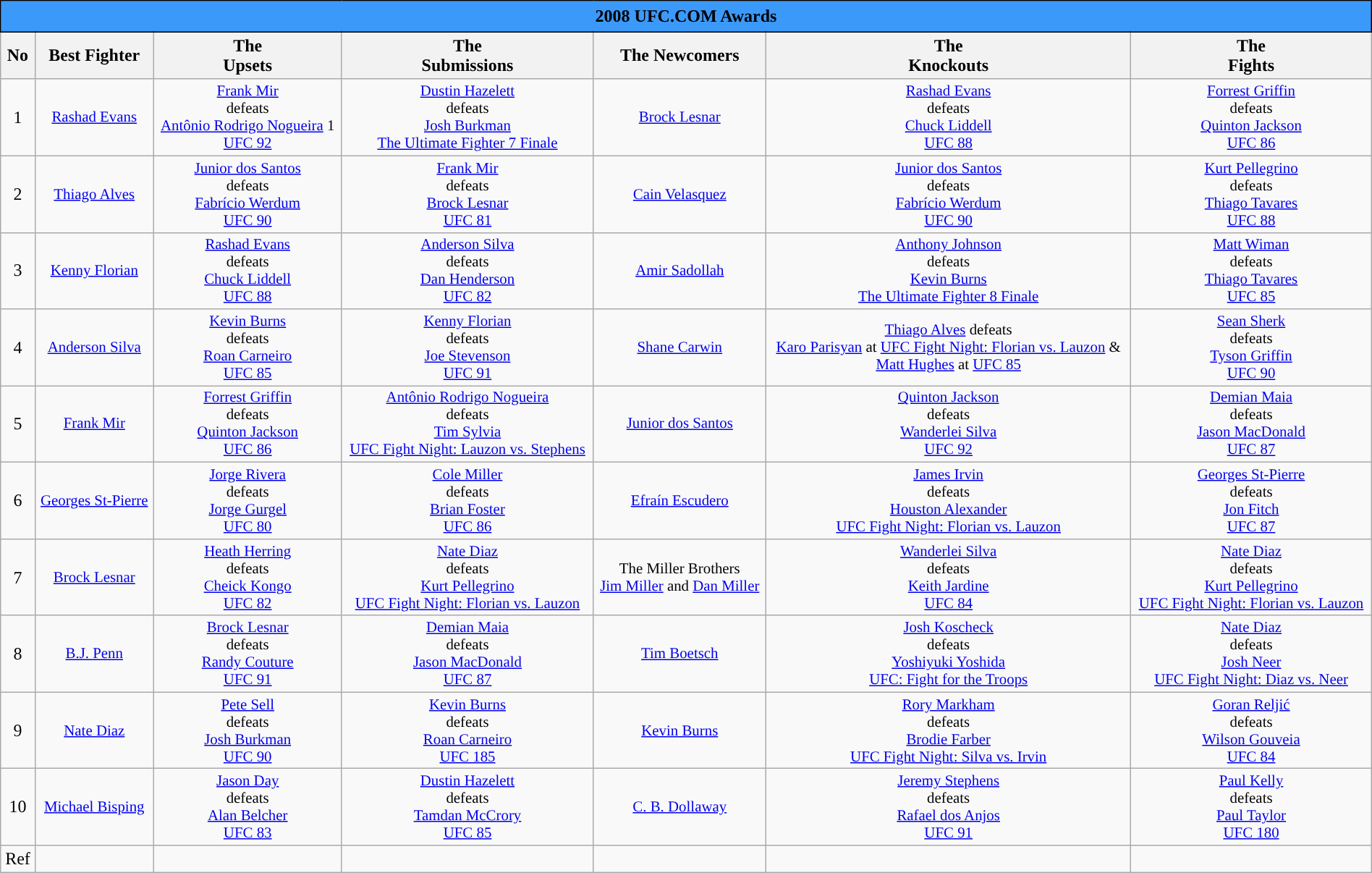<table class="wikitable" width="100%" style="text-align:Center">
<tr>
<th colspan="7" style="border: 1px solid black; padding: 5px; background: #3B99FA;">2008 UFC.COM Awards</th>
</tr>
<tr>
<th>No</th>
<th>Best Fighter</th>
<th>The<br>Upsets</th>
<th>The<br>Submissions</th>
<th>The Newcomers</th>
<th>The<br>Knockouts</th>
<th>The<br>Fights</th>
</tr>
<tr>
<td>1</td>
<td style="font-size:87%"><a href='#'>Rashad Evans</a></td>
<td style="font-size:87%"><a href='#'>Frank Mir</a> <br> defeats <br> <a href='#'>Antônio Rodrigo Nogueira</a> 1<br> <a href='#'>UFC 92</a></td>
<td style="font-size:87%"><a href='#'>Dustin Hazelett</a> <br> defeats <br> <a href='#'>Josh Burkman</a> <br> <a href='#'>The Ultimate Fighter 7 Finale</a></td>
<td style="font-size:87%"><a href='#'>Brock Lesnar</a></td>
<td style="font-size:87%"><a href='#'>Rashad Evans</a> <br> defeats <br> <a href='#'>Chuck Liddell</a> <br> <a href='#'>UFC 88</a></td>
<td style="font-size:87%"><a href='#'>Forrest Griffin</a> <br> defeats <br> <a href='#'>Quinton Jackson</a> <br> <a href='#'>UFC 86</a></td>
</tr>
<tr>
<td>2</td>
<td style="font-size:87%"><a href='#'>Thiago Alves</a></td>
<td style="font-size:87%"><a href='#'>Junior dos Santos</a> <br> defeats  <br> <a href='#'>Fabrício Werdum</a> <br> <a href='#'>UFC 90</a></td>
<td style="font-size:87%"><a href='#'>Frank Mir</a> <br> defeats <br> <a href='#'>Brock Lesnar</a> <br> <a href='#'>UFC 81</a></td>
<td style="font-size:87%"><a href='#'>Cain Velasquez</a></td>
<td style="font-size:87%"><a href='#'>Junior dos Santos</a> <br> defeats <br> <a href='#'>Fabrício Werdum</a> <br> <a href='#'>UFC 90</a></td>
<td style="font-size:87%"><a href='#'>Kurt Pellegrino</a> <br> defeats <br> <a href='#'>Thiago Tavares</a> <br> <a href='#'>UFC 88</a></td>
</tr>
<tr>
<td>3</td>
<td style="font-size:87%"><a href='#'>Kenny Florian</a></td>
<td style="font-size:87%"><a href='#'>Rashad Evans</a> <br> defeats  <br> <a href='#'>Chuck Liddell</a> <br> <a href='#'>UFC 88</a></td>
<td style="font-size:87%"><a href='#'>Anderson Silva</a> <br> defeats  <br> <a href='#'>Dan Henderson</a> <br> <a href='#'>UFC 82</a></td>
<td style="font-size:87%"><a href='#'>Amir Sadollah</a></td>
<td style="font-size:87%"><a href='#'>Anthony Johnson</a> <br> defeats <br> <a href='#'>Kevin Burns</a> <br> <a href='#'>The Ultimate Fighter 8 Finale</a></td>
<td style="font-size:87%"><a href='#'>Matt Wiman</a> <br> defeats <br> <a href='#'>Thiago Tavares</a> <br> <a href='#'>UFC 85</a></td>
</tr>
<tr>
<td>4</td>
<td style="font-size:87%"><a href='#'>Anderson Silva</a></td>
<td style="font-size:87%"><a href='#'>Kevin Burns</a> <br> defeats <br> <a href='#'>Roan Carneiro</a> <br> <a href='#'>UFC 85</a></td>
<td style="font-size:87%"><a href='#'>Kenny Florian</a> <br> defeats <br> <a href='#'>Joe Stevenson</a> <br> <a href='#'>UFC 91</a></td>
<td style="font-size:87%"><a href='#'>Shane Carwin</a></td>
<td style="font-size:87%"><a href='#'>Thiago Alves</a> defeats <br> <a href='#'>Karo Parisyan</a> at <a href='#'>UFC Fight Night: Florian vs. Lauzon</a> & <br> <a href='#'>Matt Hughes</a> at <a href='#'>UFC 85</a></td>
<td style="font-size:87%"><a href='#'>Sean Sherk</a> <br> defeats <br> <a href='#'>Tyson Griffin</a> <br> <a href='#'>UFC 90</a></td>
</tr>
<tr>
<td>5</td>
<td style="font-size:87%"><a href='#'>Frank Mir</a></td>
<td style="font-size:87%"><a href='#'>Forrest Griffin</a> <br> defeats <br> <a href='#'>Quinton Jackson</a> <br> <a href='#'>UFC 86</a></td>
<td style="font-size:87%"><a href='#'>Antônio Rodrigo Nogueira</a> <br> defeats <br> <a href='#'>Tim Sylvia</a> <br> <a href='#'>UFC Fight Night: Lauzon vs. Stephens</a></td>
<td style="font-size:87%"><a href='#'>Junior dos Santos</a></td>
<td style="font-size:87%"><a href='#'>Quinton Jackson</a> <br> defeats <br> <a href='#'>Wanderlei Silva</a> <br> <a href='#'>UFC 92</a></td>
<td style="font-size:87%"><a href='#'>Demian Maia</a> <br> defeats <br> <a href='#'>Jason MacDonald</a> <br> <a href='#'>UFC 87</a></td>
</tr>
<tr>
<td>6</td>
<td style="font-size:87%"><a href='#'>Georges St-Pierre</a></td>
<td style="font-size:87%"><a href='#'>Jorge Rivera</a> <br> defeats <br> <a href='#'>Jorge Gurgel</a> <br> <a href='#'>UFC 80</a></td>
<td style="font-size:87%"><a href='#'>Cole Miller</a> <br> defeats <br> <a href='#'>Brian Foster</a> <br> <a href='#'>UFC 86</a></td>
<td style="font-size:87%"><a href='#'>Efraín Escudero</a></td>
<td style="font-size:87%"><a href='#'>James Irvin</a> <br> defeats <br> <a href='#'>Houston Alexander</a> <br> <a href='#'>UFC Fight Night: Florian vs. Lauzon</a></td>
<td style="font-size:87%"><a href='#'>Georges St-Pierre</a> <br> defeats <br> <a href='#'>Jon Fitch</a> <br> <a href='#'>UFC 87</a></td>
</tr>
<tr>
<td>7</td>
<td style="font-size:87%"><a href='#'>Brock Lesnar</a></td>
<td style="font-size:87%"><a href='#'>Heath Herring</a> <br> defeats <br> <a href='#'>Cheick Kongo</a> <br> <a href='#'>UFC 82</a></td>
<td style="font-size:87%"><a href='#'>Nate Diaz</a> <br> defeats <br> <a href='#'>Kurt Pellegrino</a> <br> <a href='#'>UFC Fight Night: Florian vs. Lauzon</a></td>
<td style="font-size:87%">The  Miller Brothers <br> <a href='#'>Jim Miller</a> and <a href='#'>Dan Miller</a></td>
<td style="font-size:87%"><a href='#'>Wanderlei Silva</a> <br> defeats <br> <a href='#'>Keith Jardine</a> <br> <a href='#'>UFC 84</a></td>
<td style="font-size:87%"><a href='#'>Nate Diaz</a> <br> defeats <br> <a href='#'>Kurt Pellegrino</a> <br> <a href='#'>UFC Fight Night: Florian vs. Lauzon</a></td>
</tr>
<tr>
<td>8</td>
<td style="font-size:87%"><a href='#'>B.J. Penn</a></td>
<td style="font-size:87%"><a href='#'>Brock Lesnar</a> <br> defeats <br> <a href='#'>Randy Couture</a> <br> <a href='#'>UFC 91</a></td>
<td style="font-size:87%"><a href='#'>Demian Maia</a> <br> defeats <br> <a href='#'>Jason MacDonald</a> <br> <a href='#'>UFC 87</a></td>
<td style="font-size:87%"><a href='#'>Tim Boetsch</a></td>
<td style="font-size:87%"><a href='#'>Josh Koscheck</a> <br> defeats <br> <a href='#'>Yoshiyuki Yoshida</a> <br> <a href='#'>UFC: Fight for the Troops</a></td>
<td style="font-size:87%"><a href='#'>Nate Diaz</a> <br> defeats <br> <a href='#'>Josh Neer</a> <br> <a href='#'>UFC Fight Night: Diaz vs. Neer</a></td>
</tr>
<tr>
<td>9</td>
<td style="font-size:87%"><a href='#'>Nate Diaz</a></td>
<td style="font-size:87%"><a href='#'>Pete Sell</a> <br> defeats <br>  <a href='#'>Josh Burkman</a> <br> <a href='#'>UFC 90</a></td>
<td style="font-size:87%"><a href='#'>Kevin Burns</a> <br> defeats <br> <a href='#'>Roan Carneiro</a> <br> <a href='#'>UFC 185</a></td>
<td style="font-size:87%"><a href='#'>Kevin Burns</a></td>
<td style="font-size:87%"><a href='#'>Rory Markham</a> <br> defeats <br> <a href='#'>Brodie Farber</a> <br> <a href='#'>UFC Fight Night: Silva vs. Irvin</a></td>
<td style="font-size:87%"><a href='#'>Goran Reljić</a> <br> defeats <br> <a href='#'>Wilson Gouveia</a> <br> <a href='#'>UFC 84</a></td>
</tr>
<tr>
<td>10</td>
<td style="font-size:87%"><a href='#'>Michael Bisping</a></td>
<td style="font-size:87%"><a href='#'>Jason Day</a> <br> defeats <br> <a href='#'>Alan Belcher</a> <br> <a href='#'>UFC 83</a></td>
<td style="font-size:87%"><a href='#'>Dustin Hazelett</a> <br> defeats <br> <a href='#'>Tamdan McCrory</a> <br> <a href='#'>UFC 85</a></td>
<td style="font-size:87%"><a href='#'>C. B. Dollaway</a></td>
<td style="font-size:87%"><a href='#'>Jeremy Stephens</a><br> defeats <br> <a href='#'>Rafael dos Anjos</a> <br> <a href='#'>UFC 91</a></td>
<td style="font-size:87%"><a href='#'>Paul Kelly</a> <br> defeats <br> <a href='#'>Paul Taylor</a> <br> <a href='#'>UFC 180</a></td>
</tr>
<tr>
<td>Ref</td>
<td></td>
<td></td>
<td></td>
<td></td>
<td></td>
<td></td>
</tr>
</table>
